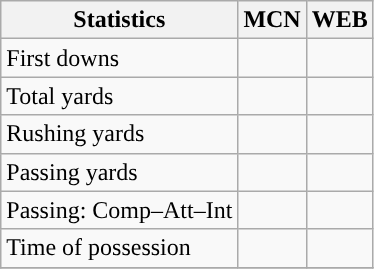<table class="wikitable" style="float: left;">
<tr>
<th>Statistics</th>
<th>MCN</th>
<th>WEB</th>
</tr>
<tr>
<td>First downs</td>
<td></td>
<td></td>
</tr>
<tr>
<td>Total yards</td>
<td></td>
<td></td>
</tr>
<tr>
<td>Rushing yards</td>
<td></td>
<td></td>
</tr>
<tr>
<td>Passing yards</td>
<td></td>
<td></td>
</tr>
<tr>
<td>Passing: Comp–Att–Int</td>
<td></td>
<td></td>
</tr>
<tr>
<td>Time of possession</td>
<td></td>
<td></td>
</tr>
<tr>
</tr>
</table>
